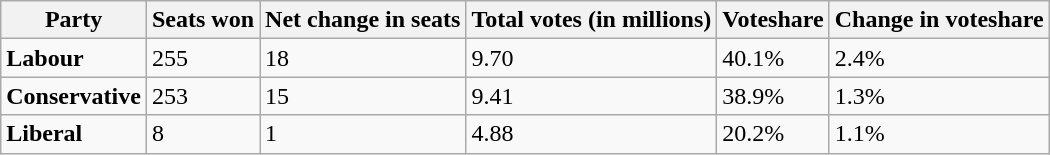<table class="wikitable">
<tr>
<th>Party</th>
<th>Seats won</th>
<th>Net change in seats</th>
<th>Total votes (in millions)</th>
<th>Voteshare</th>
<th>Change in voteshare</th>
</tr>
<tr>
<td><strong>Labour</strong></td>
<td>255</td>
<td>18</td>
<td>9.70</td>
<td>40.1%</td>
<td>2.4%</td>
</tr>
<tr>
<td><strong>Conservative</strong></td>
<td>253</td>
<td>15</td>
<td>9.41</td>
<td>38.9%</td>
<td>1.3%</td>
</tr>
<tr>
<td><strong>Liberal</strong></td>
<td>8</td>
<td>1</td>
<td>4.88</td>
<td>20.2%</td>
<td>1.1%</td>
</tr>
</table>
